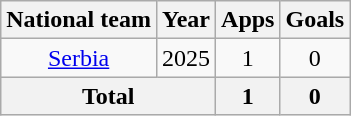<table class="wikitable" style="text-align:center">
<tr>
<th>National team</th>
<th>Year</th>
<th>Apps</th>
<th>Goals</th>
</tr>
<tr>
<td><a href='#'>Serbia</a></td>
<td>2025</td>
<td>1</td>
<td>0</td>
</tr>
<tr>
<th colspan="2">Total</th>
<th>1</th>
<th>0</th>
</tr>
</table>
